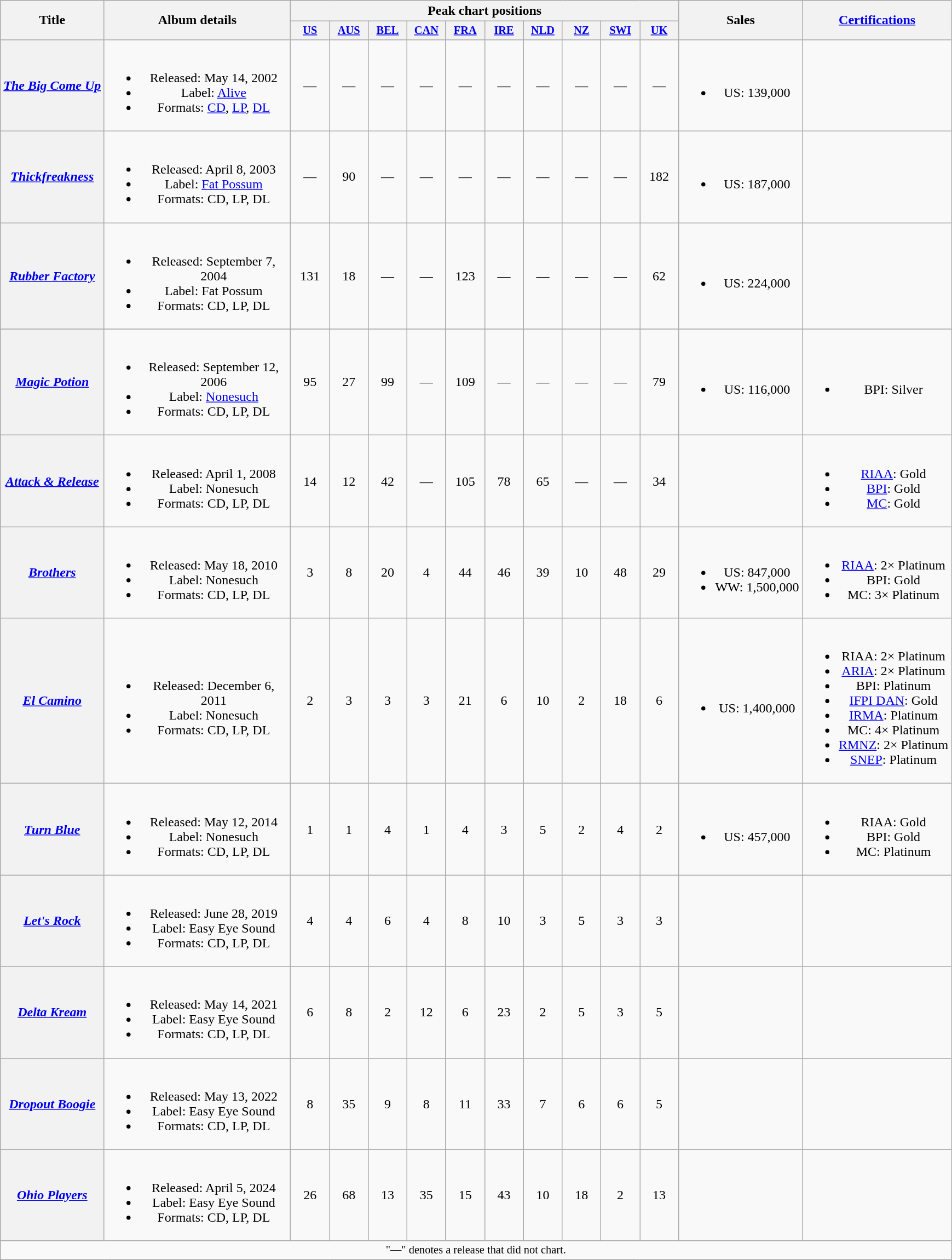<table class="wikitable plainrowheaders" style="text-align:center;">
<tr>
<th rowspan="2">Title</th>
<th rowspan="2" style="width:220px;">Album details</th>
<th colspan="10">Peak chart positions</th>
<th scope="col" rowspan="2" style="width:9em;">Sales</th>
<th rowspan="2"><a href='#'>Certifications</a></th>
</tr>
<tr>
<th style="width:3em;font-size:85%"><a href='#'>US</a><br></th>
<th style="width:3em;font-size:85%"><a href='#'>AUS</a><br></th>
<th style="width:3em;font-size:85%"><a href='#'>BEL</a><br></th>
<th style="width:3em;font-size:85%"><a href='#'>CAN</a><br></th>
<th style="width:3em;font-size:85%"><a href='#'>FRA</a><br></th>
<th style="width:3em;font-size:85%"><a href='#'>IRE</a><br></th>
<th style="width:3em;font-size:85%"><a href='#'>NLD</a><br></th>
<th style="width:3em;font-size:85%"><a href='#'>NZ</a><br></th>
<th style="width:3em;font-size:85%"><a href='#'>SWI</a><br></th>
<th style="width:3em;font-size:85%"><a href='#'>UK</a><br></th>
</tr>
<tr>
<th scope="row"><em><a href='#'>The Big Come Up</a></em></th>
<td><br><ul><li>Released: May 14, 2002</li><li>Label: <a href='#'>Alive</a></li><li>Formats: <a href='#'>CD</a>, <a href='#'>LP</a>, <a href='#'>DL</a></li></ul></td>
<td>—</td>
<td>—</td>
<td>—</td>
<td>—</td>
<td>—</td>
<td>—</td>
<td>—</td>
<td>—</td>
<td>—</td>
<td>—</td>
<td><br><ul><li>US: 139,000</li></ul></td>
<td></td>
</tr>
<tr>
<th scope="row"><em><a href='#'>Thickfreakness</a></em></th>
<td><br><ul><li>Released: April 8, 2003</li><li>Label: <a href='#'>Fat Possum</a></li><li>Formats: CD, LP, DL</li></ul></td>
<td>—</td>
<td>90</td>
<td>—</td>
<td>—</td>
<td>—</td>
<td>—</td>
<td>—</td>
<td>—</td>
<td>—</td>
<td>182</td>
<td><br><ul><li>US: 187,000</li></ul></td>
<td></td>
</tr>
<tr>
<th scope="row"><em><a href='#'>Rubber Factory</a></em></th>
<td><br><ul><li>Released: September 7, 2004</li><li>Label: Fat Possum</li><li>Formats: CD, LP, DL</li></ul></td>
<td>131</td>
<td>18</td>
<td>—</td>
<td>—</td>
<td>123</td>
<td>—</td>
<td>—</td>
<td>—</td>
<td>—</td>
<td>62</td>
<td><br><ul><li>US: 224,000</li></ul></td>
<td></td>
</tr>
<tr>
</tr>
<tr>
<th scope="row"><em><a href='#'>Magic Potion</a></em></th>
<td><br><ul><li>Released: September 12, 2006</li><li>Label: <a href='#'>Nonesuch</a></li><li>Formats: CD, LP, DL</li></ul></td>
<td>95</td>
<td>27</td>
<td>99</td>
<td>—</td>
<td>109</td>
<td>—</td>
<td>—</td>
<td>—</td>
<td>—</td>
<td>79</td>
<td><br><ul><li>US: 116,000</li></ul></td>
<td><br><ul><li>BPI: Silver</li></ul></td>
</tr>
<tr>
<th scope="row"><em><a href='#'>Attack & Release</a></em></th>
<td><br><ul><li>Released: April 1, 2008</li><li>Label: Nonesuch</li><li>Formats: CD, LP, DL</li></ul></td>
<td>14</td>
<td>12</td>
<td>42</td>
<td>—</td>
<td>105</td>
<td>78</td>
<td>65</td>
<td>—</td>
<td>—</td>
<td>34</td>
<td></td>
<td><br><ul><li><a href='#'>RIAA</a>: Gold</li><li><a href='#'>BPI</a>: Gold</li><li><a href='#'>MC</a>: Gold</li></ul></td>
</tr>
<tr>
<th scope="row"><em><a href='#'>Brothers</a></em></th>
<td><br><ul><li>Released: May 18, 2010</li><li>Label: Nonesuch</li><li>Formats: CD, LP, DL</li></ul></td>
<td>3</td>
<td>8</td>
<td>20</td>
<td>4</td>
<td>44</td>
<td>46</td>
<td>39</td>
<td>10</td>
<td>48</td>
<td>29</td>
<td><br><ul><li>US: 847,000</li><li>WW: 1,500,000</li></ul></td>
<td><br><ul><li><a href='#'>RIAA</a>: 2× Platinum</li><li>BPI: Gold</li><li>MC: 3× Platinum</li></ul></td>
</tr>
<tr>
<th scope="row"><em><a href='#'>El Camino</a></em></th>
<td><br><ul><li>Released: December 6, 2011</li><li>Label: Nonesuch</li><li>Formats: CD, LP, DL</li></ul></td>
<td>2</td>
<td>3</td>
<td>3</td>
<td>3</td>
<td>21</td>
<td>6</td>
<td>10</td>
<td>2</td>
<td>18</td>
<td>6</td>
<td><br><ul><li>US: 1,400,000</li></ul></td>
<td><br><ul><li>RIAA: 2× Platinum</li><li><a href='#'>ARIA</a>: 2× Platinum</li><li>BPI: Platinum</li><li><a href='#'>IFPI DAN</a>: Gold</li><li><a href='#'>IRMA</a>: Platinum</li><li>MC: 4× Platinum</li><li><a href='#'>RMNZ</a>: 2× Platinum</li><li><a href='#'>SNEP</a>: Platinum</li></ul></td>
</tr>
<tr>
<th scope="row"><em><a href='#'>Turn Blue</a></em></th>
<td><br><ul><li>Released: May 12, 2014</li><li>Label: Nonesuch</li><li>Formats: CD, LP, DL</li></ul></td>
<td>1</td>
<td>1</td>
<td>4</td>
<td>1</td>
<td>4</td>
<td>3</td>
<td>5</td>
<td>2</td>
<td>4</td>
<td>2</td>
<td><br><ul><li>US: 457,000</li></ul></td>
<td><br><ul><li>RIAA: Gold</li><li>BPI: Gold</li><li>MC: Platinum</li></ul></td>
</tr>
<tr>
<th scope="row"><em><a href='#'>Let's Rock</a></em></th>
<td><br><ul><li>Released: June 28, 2019</li><li>Label: Easy Eye Sound</li><li>Formats: CD, LP, DL</li></ul></td>
<td>4</td>
<td>4</td>
<td>6</td>
<td>4</td>
<td>8</td>
<td>10</td>
<td>3</td>
<td>5</td>
<td>3</td>
<td>3</td>
<td></td>
<td></td>
</tr>
<tr>
<th scope="row"><em><a href='#'>Delta Kream</a></em></th>
<td><br><ul><li>Released: May 14, 2021</li><li>Label: Easy Eye Sound</li><li>Formats: CD, LP, DL</li></ul></td>
<td>6</td>
<td>8</td>
<td>2</td>
<td>12</td>
<td>6</td>
<td>23</td>
<td>2</td>
<td>5</td>
<td>3</td>
<td>5</td>
<td></td>
<td></td>
</tr>
<tr>
<th scope="row"><em><a href='#'>Dropout Boogie</a></em></th>
<td><br><ul><li>Released: May 13, 2022</li><li>Label: Easy Eye Sound</li><li>Formats: CD, LP, DL</li></ul></td>
<td>8</td>
<td>35</td>
<td>9</td>
<td>8</td>
<td>11</td>
<td>33</td>
<td>7</td>
<td>6</td>
<td>6</td>
<td>5</td>
<td></td>
<td></td>
</tr>
<tr>
<th scope="row"><em><a href='#'>Ohio Players</a></em></th>
<td><br><ul><li>Released: April 5, 2024</li><li>Label: Easy Eye Sound</li><li>Formats: CD, LP, DL</li></ul></td>
<td>26</td>
<td>68</td>
<td>13</td>
<td>35</td>
<td>15</td>
<td>43</td>
<td>10</td>
<td>18</td>
<td>2</td>
<td>13</td>
<td></td>
<td></td>
</tr>
<tr>
<td colspan="21" style="font-size:85%;">"—" denotes a release that did not chart.</td>
</tr>
</table>
